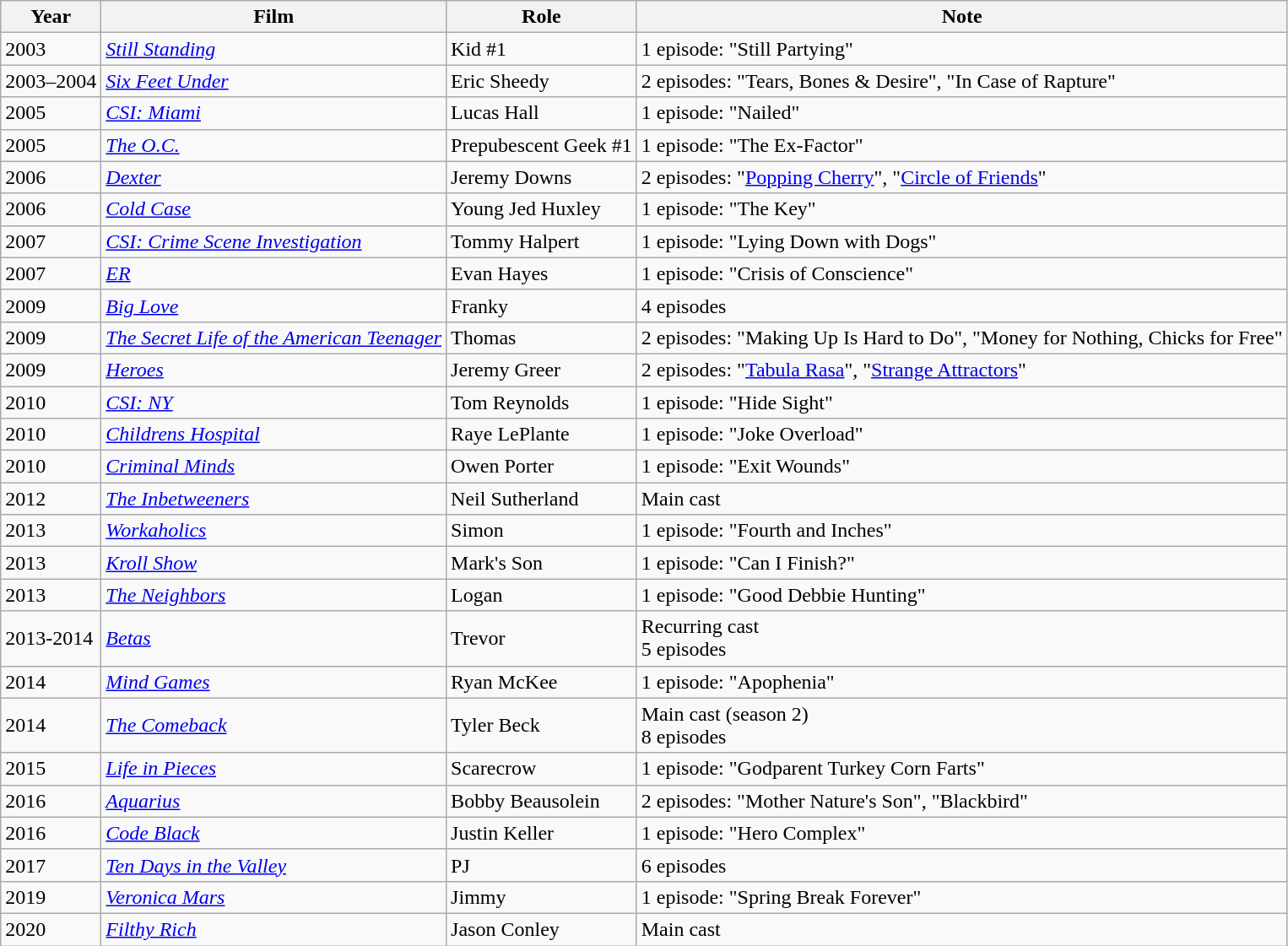<table class="wikitable sortable">
<tr>
<th>Year</th>
<th>Film</th>
<th>Role</th>
<th class="unsortable">Note</th>
</tr>
<tr>
<td>2003</td>
<td><em><a href='#'>Still Standing</a></em></td>
<td>Kid #1</td>
<td>1 episode: "Still Partying"</td>
</tr>
<tr>
<td>2003–2004</td>
<td><em><a href='#'>Six Feet Under</a></em></td>
<td>Eric Sheedy</td>
<td>2 episodes: "Tears, Bones & Desire", "In Case of Rapture"</td>
</tr>
<tr>
<td>2005</td>
<td><em><a href='#'>CSI: Miami</a></em></td>
<td>Lucas Hall</td>
<td>1 episode: "Nailed"</td>
</tr>
<tr>
<td>2005</td>
<td><em><a href='#'>The O.C.</a></em></td>
<td>Prepubescent Geek #1</td>
<td>1 episode: "The Ex-Factor"</td>
</tr>
<tr>
<td>2006</td>
<td><em><a href='#'>Dexter</a></em></td>
<td>Jeremy Downs</td>
<td>2 episodes: "<a href='#'>Popping Cherry</a>", "<a href='#'>Circle of Friends</a>"</td>
</tr>
<tr>
<td>2006</td>
<td><em><a href='#'>Cold Case</a></em></td>
<td>Young Jed Huxley</td>
<td>1 episode: "The Key"</td>
</tr>
<tr>
<td>2007</td>
<td><em><a href='#'>CSI: Crime Scene Investigation</a></em></td>
<td>Tommy Halpert</td>
<td>1 episode: "Lying Down with Dogs"</td>
</tr>
<tr>
<td>2007</td>
<td><em><a href='#'>ER</a></em></td>
<td>Evan Hayes</td>
<td>1 episode: "Crisis of Conscience"</td>
</tr>
<tr>
<td>2009</td>
<td><em><a href='#'>Big Love</a></em></td>
<td>Franky</td>
<td>4 episodes</td>
</tr>
<tr>
<td>2009</td>
<td><em><a href='#'>The Secret Life of the American Teenager</a></em></td>
<td>Thomas</td>
<td>2 episodes: "Making Up Is Hard to Do", "Money for Nothing, Chicks for Free"</td>
</tr>
<tr>
<td>2009</td>
<td><em><a href='#'>Heroes</a></em></td>
<td>Jeremy Greer</td>
<td>2 episodes: "<a href='#'>Tabula Rasa</a>", "<a href='#'>Strange Attractors</a>"</td>
</tr>
<tr>
<td>2010</td>
<td><em><a href='#'>CSI: NY</a></em></td>
<td>Tom Reynolds</td>
<td>1 episode: "Hide Sight"</td>
</tr>
<tr>
<td>2010</td>
<td><em><a href='#'>Childrens Hospital</a></em></td>
<td>Raye LePlante</td>
<td>1 episode: "Joke Overload"</td>
</tr>
<tr>
<td>2010</td>
<td><em><a href='#'>Criminal Minds</a></em></td>
<td>Owen Porter</td>
<td>1 episode: "Exit Wounds"</td>
</tr>
<tr>
<td>2012</td>
<td><em><a href='#'>The Inbetweeners</a></em></td>
<td>Neil Sutherland</td>
<td>Main cast</td>
</tr>
<tr>
<td>2013</td>
<td><em><a href='#'>Workaholics</a></em></td>
<td>Simon</td>
<td>1 episode: "Fourth and Inches"</td>
</tr>
<tr>
<td>2013</td>
<td><em><a href='#'>Kroll Show</a></em></td>
<td>Mark's Son</td>
<td>1 episode: "Can I Finish?"</td>
</tr>
<tr>
<td>2013</td>
<td><em><a href='#'>The Neighbors</a></em></td>
<td>Logan</td>
<td>1 episode: "Good Debbie Hunting"</td>
</tr>
<tr>
<td>2013-2014</td>
<td><em><a href='#'>Betas</a></em></td>
<td>Trevor</td>
<td>Recurring cast<br>5 episodes</td>
</tr>
<tr>
<td>2014</td>
<td><em><a href='#'>Mind Games</a></em></td>
<td>Ryan McKee</td>
<td>1 episode: "Apophenia"</td>
</tr>
<tr>
<td>2014</td>
<td><em><a href='#'>The Comeback</a></em></td>
<td>Tyler Beck</td>
<td>Main cast (season 2)<br>8 episodes</td>
</tr>
<tr>
<td>2015</td>
<td><em><a href='#'>Life in Pieces</a></em></td>
<td>Scarecrow</td>
<td>1 episode: "Godparent Turkey Corn Farts"</td>
</tr>
<tr>
<td>2016</td>
<td><em><a href='#'>Aquarius</a></em></td>
<td>Bobby Beausolein</td>
<td>2 episodes: "Mother Nature's Son", "Blackbird"</td>
</tr>
<tr>
<td>2016</td>
<td><em><a href='#'>Code Black</a></em></td>
<td>Justin Keller</td>
<td>1 episode: "Hero Complex"</td>
</tr>
<tr>
<td>2017</td>
<td><em><a href='#'>Ten Days in the Valley</a></em></td>
<td>PJ</td>
<td>6 episodes</td>
</tr>
<tr>
<td>2019</td>
<td><em><a href='#'>Veronica Mars</a></em></td>
<td>Jimmy</td>
<td>1 episode: "Spring Break Forever"</td>
</tr>
<tr>
<td>2020</td>
<td><em><a href='#'>Filthy Rich</a></em></td>
<td>Jason Conley</td>
<td>Main cast</td>
</tr>
</table>
